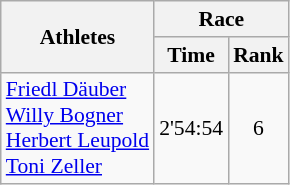<table class="wikitable" border="1" style="font-size:90%">
<tr>
<th rowspan=2>Athletes</th>
<th colspan=2>Race</th>
</tr>
<tr>
<th>Time</th>
<th>Rank</th>
</tr>
<tr>
<td><a href='#'>Friedl Däuber</a><br><a href='#'>Willy Bogner</a><br><a href='#'>Herbert Leupold</a><br><a href='#'>Toni Zeller</a></td>
<td align=center>2'54:54</td>
<td align=center>6</td>
</tr>
</table>
